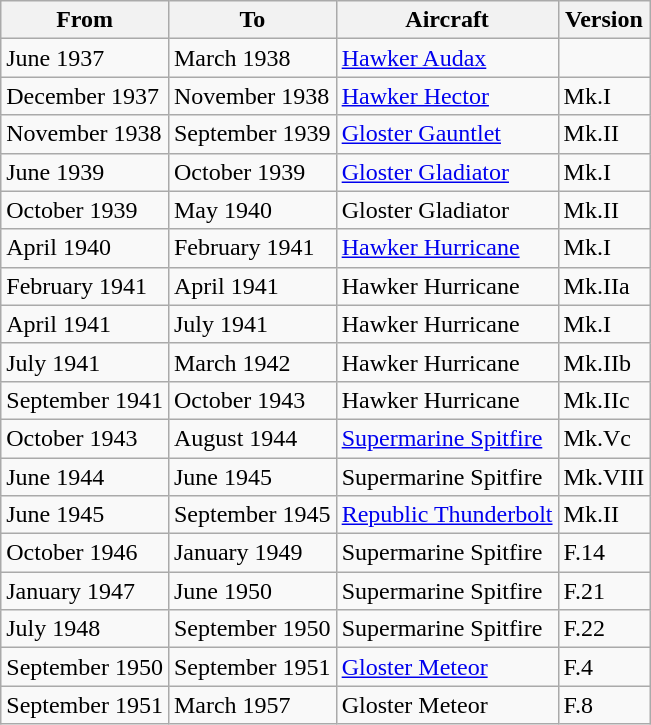<table class="wikitable">
<tr>
<th>From</th>
<th>To</th>
<th>Aircraft</th>
<th>Version</th>
</tr>
<tr>
<td>June 1937</td>
<td>March 1938</td>
<td><a href='#'>Hawker Audax</a></td>
<td></td>
</tr>
<tr>
<td>December 1937</td>
<td>November 1938</td>
<td><a href='#'>Hawker Hector</a></td>
<td>Mk.I</td>
</tr>
<tr>
<td>November 1938</td>
<td>September 1939</td>
<td><a href='#'>Gloster Gauntlet</a> </td>
<td>Mk.II</td>
</tr>
<tr>
<td>June 1939</td>
<td>October 1939</td>
<td><a href='#'>Gloster Gladiator</a></td>
<td>Mk.I</td>
</tr>
<tr>
<td>October 1939</td>
<td>May 1940</td>
<td>Gloster Gladiator </td>
<td>Mk.II</td>
</tr>
<tr>
<td>April 1940</td>
<td>February 1941</td>
<td><a href='#'>Hawker Hurricane</a></td>
<td>Mk.I</td>
</tr>
<tr>
<td>February 1941</td>
<td>April 1941</td>
<td>Hawker Hurricane</td>
<td>Mk.IIa</td>
</tr>
<tr>
<td>April 1941</td>
<td>July 1941</td>
<td>Hawker Hurricane</td>
<td>Mk.I</td>
</tr>
<tr>
<td>July 1941</td>
<td>March 1942</td>
<td>Hawker Hurricane</td>
<td>Mk.IIb</td>
</tr>
<tr>
<td>September 1941</td>
<td>October 1943</td>
<td>Hawker Hurricane</td>
<td>Mk.IIc</td>
</tr>
<tr>
<td>October 1943</td>
<td>August 1944</td>
<td><a href='#'>Supermarine Spitfire</a></td>
<td>Mk.Vc</td>
</tr>
<tr>
<td>June 1944</td>
<td>June 1945</td>
<td>Supermarine Spitfire</td>
<td>Mk.VIII</td>
</tr>
<tr>
<td>June 1945</td>
<td>September 1945</td>
<td><a href='#'>Republic Thunderbolt</a></td>
<td>Mk.II</td>
</tr>
<tr>
<td>October 1946</td>
<td>January 1949</td>
<td>Supermarine Spitfire</td>
<td>F.14</td>
</tr>
<tr>
<td>January 1947</td>
<td>June 1950</td>
<td>Supermarine Spitfire</td>
<td>F.21</td>
</tr>
<tr>
<td>July 1948</td>
<td>September 1950</td>
<td>Supermarine Spitfire</td>
<td>F.22</td>
</tr>
<tr>
<td>September 1950</td>
<td>September 1951</td>
<td><a href='#'>Gloster Meteor</a></td>
<td>F.4</td>
</tr>
<tr>
<td>September 1951</td>
<td>March 1957</td>
<td>Gloster Meteor</td>
<td>F.8</td>
</tr>
</table>
